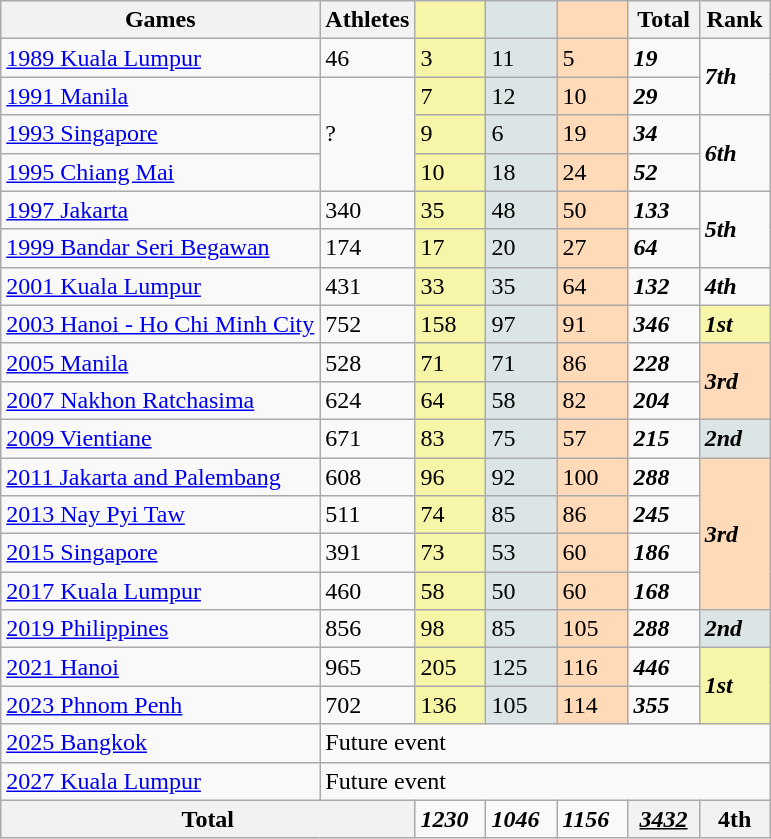<table class="wikitable sortable mw-collapsible mw-collapsed ”wikitable sortable”" style="”text-align;center;">
<tr>
<th>Games</th>
<th>Athletes</th>
<th scope="col" style="background:#F7F6A8;" width="40"></th>
<th scope="col" style="background:#DCE5E5;" width="40"></th>
<th scope="col" style="background:#FFDAB9;" width="40"></th>
<th width="40">Total</th>
<th width="40">Rank</th>
</tr>
<tr>
<td align="left"> <a href='#'>1989 Kuala Lumpur</a></td>
<td>46</td>
<td style="background:#F7F6A8;">3</td>
<td style="background:#DCE5E5;">11</td>
<td style="background:#FFDAB9;">5</td>
<td><strong><em>19</em></strong></td>
<td rowspan="2"><strong><em>7th</em></strong></td>
</tr>
<tr>
<td align="left"> <a href='#'>1991 Manila</a></td>
<td rowspan="3">?</td>
<td style="background:#F7F6A8;">7</td>
<td style="background:#DCE5E5;">12</td>
<td style="background:#FFDAB9;">10</td>
<td><strong><em>29</em></strong></td>
</tr>
<tr>
<td align="left"> <a href='#'>1993 Singapore</a></td>
<td style="background:#F7F6A8;">9</td>
<td style="background:#DCE5E5;">6</td>
<td style="background:#FFDAB9;">19</td>
<td><strong><em>34</em></strong></td>
<td rowspan="2"><strong><em>6th</em></strong></td>
</tr>
<tr>
<td align="left"> <a href='#'>1995 Chiang Mai</a></td>
<td style="background:#F7F6A8;">10</td>
<td style="background:#DCE5E5;">18</td>
<td style="background:#FFDAB9;">24</td>
<td><strong><em>52</em></strong></td>
</tr>
<tr>
<td align="left"> <a href='#'>1997 Jakarta</a></td>
<td>340</td>
<td style="background:#F7F6A8;">35</td>
<td style="background:#DCE5E5;">48</td>
<td style="background:#FFDAB9;">50</td>
<td><strong><em>133</em></strong></td>
<td rowspan="2"><strong><em>5th</em></strong></td>
</tr>
<tr>
<td align="left"> <a href='#'>1999 Bandar Seri Begawan</a></td>
<td>174</td>
<td style="background:#F7F6A8;">17</td>
<td style="background:#DCE5E5;">20</td>
<td style="background:#FFDAB9;">27</td>
<td><strong><em>64</em></strong></td>
</tr>
<tr>
<td align="left"> <a href='#'>2001 Kuala Lumpur</a></td>
<td>431</td>
<td style="background:#F7F6A8;">33</td>
<td style="background:#DCE5E5;">35</td>
<td style="background:#FFDAB9;">64</td>
<td><strong><em>132</em></strong></td>
<td><strong><em>4th</em></strong></td>
</tr>
<tr>
<td align="left"> <a href='#'>2003 Hanoi - Ho Chi Minh City</a></td>
<td>752</td>
<td style="background:#F7F6A8;">158</td>
<td style="background:#DCE5E5;">97</td>
<td style="background:#FFDAB9;">91</td>
<td><strong><em>346</em></strong></td>
<td bgcolor="f7f6a8"><strong><em>1st</em></strong></td>
</tr>
<tr>
<td align="left"> <a href='#'>2005 Manila</a></td>
<td>528</td>
<td style="background:#F7F6A8;">71</td>
<td style="background:#DCE5E5;">71</td>
<td style="background:#FFDAB9;">86</td>
<td><strong><em>228</em></strong></td>
<td rowspan="2" bgcolor="ffdab9"><strong><em>3rd</em></strong></td>
</tr>
<tr>
<td align="left"> <a href='#'>2007 Nakhon Ratchasima</a></td>
<td>624</td>
<td style="background:#F7F6A8;">64</td>
<td style="background:#DCE5E5;">58</td>
<td style="background:#FFDAB9;">82</td>
<td><strong><em>204</em></strong></td>
</tr>
<tr>
<td align="left"> <a href='#'>2009 Vientiane</a></td>
<td>671</td>
<td style="background:#F7F6A8;">83</td>
<td style="background:#DCE5E5;">75</td>
<td style="background:#FFDAB9;">57</td>
<td><strong><em>215</em></strong></td>
<td bgcolor="dce5e5"><strong><em>2nd</em></strong></td>
</tr>
<tr>
<td align="left"> <a href='#'>2011 Jakarta and Palembang</a></td>
<td>608</td>
<td style="background:#F7F6A8;">96</td>
<td style="background:#DCE5E5;">92</td>
<td style="background:#FFDAB9;">100</td>
<td><strong><em>288</em></strong></td>
<td rowspan="4" bgcolor="ffdab9"><strong><em>3rd</em></strong></td>
</tr>
<tr>
<td align="left"> <a href='#'>2013 Nay Pyi Taw</a></td>
<td>511</td>
<td style="background:#F7F6A8;">74</td>
<td style="background:#DCE5E5;">85</td>
<td style="background:#FFDAB9;">86</td>
<td><strong><em>245</em></strong></td>
</tr>
<tr>
<td align="left"> <a href='#'>2015 Singapore</a></td>
<td>391</td>
<td style="background:#F7F6A8;">73</td>
<td style="background:#DCE5E5;">53</td>
<td style="background:#FFDAB9;">60</td>
<td><strong><em>186</em></strong></td>
</tr>
<tr>
<td align="left"> <a href='#'>2017 Kuala Lumpur</a></td>
<td>460</td>
<td style="background:#F7F6A8;">58</td>
<td style="background:#DCE5E5;">50</td>
<td style="background:#FFDAB9;">60</td>
<td><strong><em>168</em></strong></td>
</tr>
<tr>
<td align="left"> <a href='#'>2019 Philippines</a></td>
<td>856</td>
<td style="background:#F7F6A8;">98</td>
<td style="background:#DCE5E5;">85</td>
<td style="background:#FFDAB9;">105</td>
<td><strong><em>288</em></strong></td>
<td bgcolor="dce5e5"><strong><em>2nd</em></strong></td>
</tr>
<tr>
<td align="left"> <a href='#'>2021 Hanoi</a></td>
<td>965</td>
<td style="background:#F7F6A8;">205</td>
<td style="background:#DCE5E5;">125</td>
<td style="background:#FFDAB9;">116</td>
<td><strong><em>446</em></strong></td>
<td rowspan="2" bgcolor="f7f6a8"><strong><em>1st</em></strong></td>
</tr>
<tr>
<td align="left"> <a href='#'>2023 Phnom Penh</a></td>
<td>702</td>
<td style="background:#F7F6A8;">136</td>
<td style="background:#DCE5E5;">105</td>
<td style="background:#FFDAB9;">114</td>
<td><strong><em>355</em></strong></td>
</tr>
<tr>
<td align="left"> <a href='#'>2025 Bangkok</a></td>
<td colspan=6>Future event</td>
</tr>
<tr>
<td align="left"> <a href='#'>2027 Kuala Lumpur</a></td>
<td colspan=6>Future event</td>
</tr>
<tr>
<th colspan="2">Total</th>
<td><strong><em>1230</em></strong></td>
<td><strong><em>1046</em></strong></td>
<td><strong><em>1156</em></strong></td>
<th><u><em>3432</em></u></th>
<th>4th</th>
</tr>
</table>
